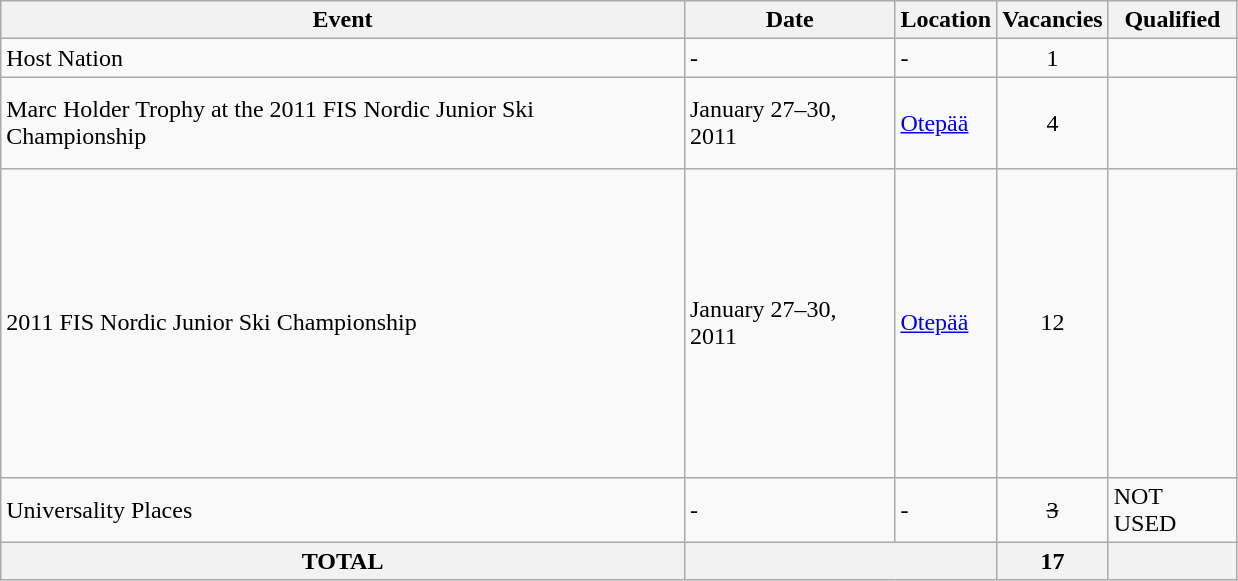<table class="wikitable" width=825>
<tr>
<th>Event</th>
<th>Date</th>
<th>Location</th>
<th>Vacancies</th>
<th>Qualified</th>
</tr>
<tr>
<td>Host Nation</td>
<td>-</td>
<td>-</td>
<td align=center>1</td>
<td></td>
</tr>
<tr>
<td>Marc Holder Trophy at the 2011 FIS Nordic Junior Ski Championship</td>
<td>January 27–30, 2011</td>
<td> <a href='#'>Otepää</a></td>
<td align=center>4</td>
<td> <br> <br><br></td>
</tr>
<tr>
<td>2011 FIS Nordic Junior Ski Championship</td>
<td>January 27–30, 2011</td>
<td> <a href='#'>Otepää</a></td>
<td align=center>12</td>
<td> <br> <br><br><br><br><br> <br> <br><br><br><br></td>
</tr>
<tr>
<td>Universality Places</td>
<td>-</td>
<td>-</td>
<td align=center><s>3</s></td>
<td>NOT USED</td>
</tr>
<tr>
<th>TOTAL</th>
<th colspan="2"></th>
<th>17</th>
<th></th>
</tr>
</table>
